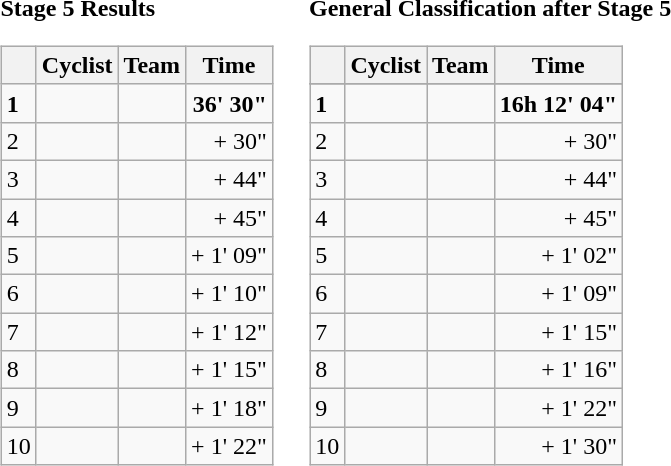<table>
<tr>
<td><strong>Stage 5 Results</strong><br><table class="wikitable">
<tr>
<th></th>
<th>Cyclist</th>
<th>Team</th>
<th>Time</th>
</tr>
<tr>
<td><strong>1</strong></td>
<td><strong></strong></td>
<td><strong></strong></td>
<td align=right><strong>36' 30"</strong></td>
</tr>
<tr>
<td>2</td>
<td></td>
<td></td>
<td align=right>+ 30"</td>
</tr>
<tr>
<td>3</td>
<td></td>
<td></td>
<td align=right>+ 44"</td>
</tr>
<tr>
<td>4</td>
<td></td>
<td></td>
<td align=right>+ 45"</td>
</tr>
<tr>
<td>5</td>
<td></td>
<td></td>
<td align=right>+ 1' 09"</td>
</tr>
<tr>
<td>6</td>
<td> </td>
<td></td>
<td align=right>+ 1' 10"</td>
</tr>
<tr>
<td>7</td>
<td></td>
<td></td>
<td align=right>+ 1' 12"</td>
</tr>
<tr>
<td>8</td>
<td></td>
<td></td>
<td align=right>+ 1' 15"</td>
</tr>
<tr>
<td>9</td>
<td></td>
<td></td>
<td align=right>+ 1' 18"</td>
</tr>
<tr>
<td>10</td>
<td></td>
<td></td>
<td align=right>+ 1' 22"</td>
</tr>
</table>
</td>
<td></td>
<td><strong>General Classification after Stage 5</strong><br><table class="wikitable">
<tr>
<th></th>
<th>Cyclist</th>
<th>Team</th>
<th>Time</th>
</tr>
<tr>
</tr>
<tr>
<td><strong>1</strong></td>
<td><strong></strong> </td>
<td><strong></strong></td>
<td align=right><strong>16h 12' 04"</strong></td>
</tr>
<tr>
<td>2</td>
<td></td>
<td></td>
<td align=right>+ 30"</td>
</tr>
<tr>
<td>3</td>
<td></td>
<td></td>
<td align=right>+ 44"</td>
</tr>
<tr>
<td>4</td>
<td></td>
<td></td>
<td align=right>+ 45"</td>
</tr>
<tr>
<td>5</td>
<td> </td>
<td></td>
<td align=right>+ 1' 02"</td>
</tr>
<tr>
<td>6</td>
<td></td>
<td></td>
<td align=right>+ 1' 09"</td>
</tr>
<tr>
<td>7</td>
<td></td>
<td></td>
<td align=right>+ 1' 15"</td>
</tr>
<tr>
<td>8</td>
<td></td>
<td></td>
<td align=right>+ 1' 16"</td>
</tr>
<tr>
<td>9</td>
<td></td>
<td></td>
<td align=right>+ 1' 22"</td>
</tr>
<tr>
<td>10</td>
<td></td>
<td></td>
<td align=right>+ 1' 30"</td>
</tr>
</table>
</td>
</tr>
</table>
